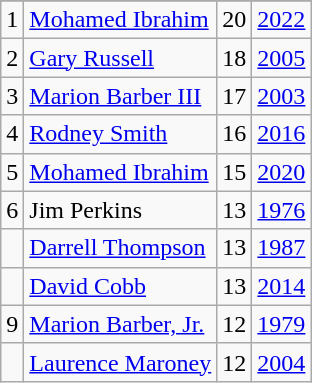<table class="wikitable">
<tr>
</tr>
<tr>
<td>1</td>
<td><a href='#'>Mohamed Ibrahim</a></td>
<td>20</td>
<td><a href='#'>2022</a></td>
</tr>
<tr>
<td>2</td>
<td><a href='#'>Gary Russell</a></td>
<td>18</td>
<td><a href='#'>2005</a></td>
</tr>
<tr>
<td>3</td>
<td><a href='#'>Marion Barber III</a></td>
<td>17</td>
<td><a href='#'>2003</a></td>
</tr>
<tr>
<td>4</td>
<td><a href='#'>Rodney Smith</a></td>
<td>16</td>
<td><a href='#'>2016</a></td>
</tr>
<tr>
<td>5</td>
<td><a href='#'>Mohamed Ibrahim</a></td>
<td>15</td>
<td><a href='#'>2020</a></td>
</tr>
<tr>
<td>6</td>
<td>Jim Perkins</td>
<td>13</td>
<td><a href='#'>1976</a></td>
</tr>
<tr>
<td></td>
<td><a href='#'>Darrell Thompson</a></td>
<td>13</td>
<td><a href='#'>1987</a></td>
</tr>
<tr>
<td></td>
<td><a href='#'>David Cobb</a></td>
<td>13</td>
<td><a href='#'>2014</a></td>
</tr>
<tr>
<td>9</td>
<td><a href='#'>Marion Barber, Jr.</a></td>
<td>12</td>
<td><a href='#'>1979</a></td>
</tr>
<tr>
<td></td>
<td><a href='#'>Laurence Maroney</a></td>
<td>12</td>
<td><a href='#'>2004</a></td>
</tr>
</table>
